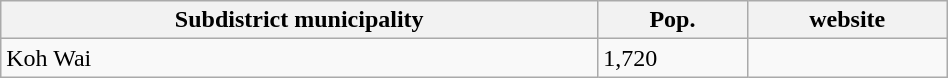<table class="wikitable" style="width:50%;">
<tr>
<th>Subdistrict municipality</th>
<th>Pop.</th>
<th>website</th>
</tr>
<tr>
<td>Koh Wai</td>
<td>1,720</td>
<td></td>
</tr>
</table>
